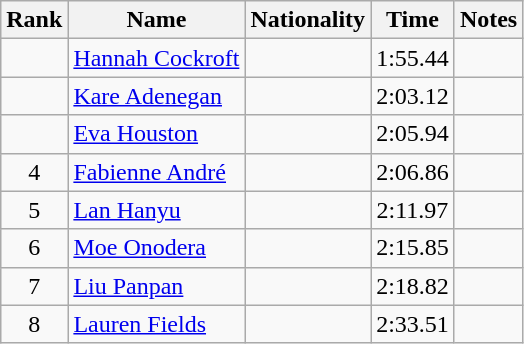<table class="wikitable sortable" style="text-align:center">
<tr>
<th>Rank</th>
<th>Name</th>
<th>Nationality</th>
<th>Time</th>
<th>Notes</th>
</tr>
<tr>
<td></td>
<td align="left"><a href='#'>Hannah Cockroft</a></td>
<td align="left"></td>
<td>1:55.44</td>
<td></td>
</tr>
<tr>
<td></td>
<td align="left"><a href='#'>Kare Adenegan</a></td>
<td align="left"></td>
<td>2:03.12</td>
<td></td>
</tr>
<tr>
<td></td>
<td align="left"><a href='#'>Eva Houston</a></td>
<td align="left"></td>
<td>2:05.94</td>
<td></td>
</tr>
<tr>
<td>4</td>
<td align="left"><a href='#'>Fabienne André</a></td>
<td align="left"></td>
<td>2:06.86</td>
<td></td>
</tr>
<tr>
<td>5</td>
<td align="left"><a href='#'>Lan Hanyu</a></td>
<td align="left"></td>
<td>2:11.97</td>
<td></td>
</tr>
<tr>
<td>6</td>
<td align="left"><a href='#'>Moe Onodera</a></td>
<td align="left"></td>
<td>2:15.85</td>
<td></td>
</tr>
<tr>
<td>7</td>
<td align="left"><a href='#'>Liu Panpan</a></td>
<td align="left"></td>
<td>2:18.82</td>
<td></td>
</tr>
<tr>
<td>8</td>
<td align="left"><a href='#'>Lauren Fields</a></td>
<td align="left"></td>
<td>2:33.51</td>
<td></td>
</tr>
</table>
